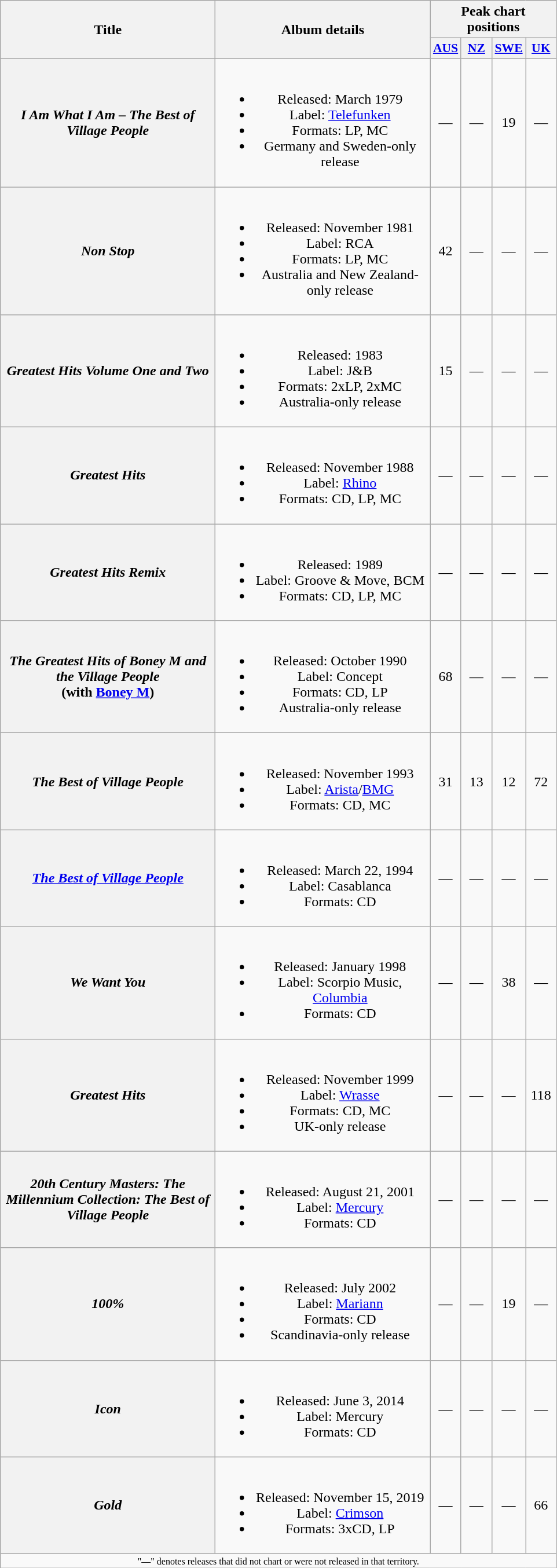<table class="wikitable plainrowheaders" style="text-align:center;">
<tr>
<th rowspan="2" scope="col" style="width:15em;">Title</th>
<th rowspan="2" scope="col" style="width:15em;">Album details</th>
<th colspan="4">Peak chart positions</th>
</tr>
<tr>
<th scope="col" style="width:2em;font-size:90%;"><a href='#'>AUS</a><br></th>
<th scope="col" style="width:2em;font-size:90%;"><a href='#'>NZ</a><br></th>
<th scope="col" style="width:2em;font-size:90%;"><a href='#'>SWE</a><br></th>
<th scope="col" style="width:2em;font-size:90%;"><a href='#'>UK</a><br></th>
</tr>
<tr>
<th scope="row"><em>I Am What I Am – The Best of Village People</em></th>
<td><br><ul><li>Released: March  1979</li><li>Label: <a href='#'>Telefunken</a></li><li>Formats: LP, MC</li><li>Germany and Sweden-only release</li></ul></td>
<td>—</td>
<td>—</td>
<td>19</td>
<td>—</td>
</tr>
<tr>
<th scope="row"><em>Non Stop</em></th>
<td><br><ul><li>Released: November  1981</li><li>Label: RCA</li><li>Formats: LP, MC</li><li>Australia and New Zealand-only release</li></ul></td>
<td>42</td>
<td>—</td>
<td>—</td>
<td>—</td>
</tr>
<tr>
<th scope="row"><em>Greatest Hits Volume One and Two</em></th>
<td><br><ul><li>Released: 1983</li><li>Label: J&B</li><li>Formats: 2xLP, 2xMC</li><li>Australia-only release</li></ul></td>
<td>15</td>
<td>—</td>
<td>—</td>
<td>—</td>
</tr>
<tr>
<th scope="row"><em>Greatest Hits</em></th>
<td><br><ul><li>Released: November 1988</li><li>Label: <a href='#'>Rhino</a></li><li>Formats: CD, LP, MC</li></ul></td>
<td>—</td>
<td>—</td>
<td>—</td>
<td>—</td>
</tr>
<tr>
<th scope="row"><em>Greatest Hits Remix</em></th>
<td><br><ul><li>Released: 1989</li><li>Label: Groove & Move, BCM</li><li>Formats: CD, LP, MC</li></ul></td>
<td>—</td>
<td>—</td>
<td>—</td>
<td>—</td>
</tr>
<tr>
<th scope="row"><em>The Greatest Hits of Boney M and the Village People</em><br>(with <a href='#'>Boney M</a>)</th>
<td><br><ul><li>Released: October 1990</li><li>Label: Concept</li><li>Formats: CD, LP</li><li>Australia-only release</li></ul></td>
<td>68</td>
<td>—</td>
<td>—</td>
<td>—</td>
</tr>
<tr>
<th scope="row"><em>The Best of Village People</em></th>
<td><br><ul><li>Released: November 1993</li><li>Label: <a href='#'>Arista</a>/<a href='#'>BMG</a></li><li>Formats: CD, MC</li></ul></td>
<td>31</td>
<td>13</td>
<td>12</td>
<td>72</td>
</tr>
<tr>
<th scope="row"><em><a href='#'>The Best of Village People</a></em></th>
<td><br><ul><li>Released: March 22, 1994</li><li>Label: Casablanca</li><li>Formats: CD</li></ul></td>
<td>—</td>
<td>—</td>
<td>—</td>
<td>—</td>
</tr>
<tr>
<th scope="row"><em>We Want You</em></th>
<td><br><ul><li>Released: January 1998</li><li>Label: Scorpio Music, <a href='#'>Columbia</a></li><li>Formats: CD</li></ul></td>
<td>—</td>
<td>—</td>
<td>38</td>
<td>—</td>
</tr>
<tr>
<th scope="row"><em>Greatest Hits</em></th>
<td><br><ul><li>Released: November 1999</li><li>Label: <a href='#'>Wrasse</a></li><li>Formats: CD, MC</li><li>UK-only release</li></ul></td>
<td>—</td>
<td>—</td>
<td>—</td>
<td>118</td>
</tr>
<tr>
<th scope="row"><em>20th Century Masters: The Millennium Collection: The Best of Village People</em></th>
<td><br><ul><li>Released: August 21, 2001</li><li>Label: <a href='#'>Mercury</a></li><li>Formats: CD</li></ul></td>
<td>—</td>
<td>—</td>
<td>—</td>
<td>—</td>
</tr>
<tr>
<th scope="row"><em>100%</em></th>
<td><br><ul><li>Released: July 2002</li><li>Label: <a href='#'>Mariann</a></li><li>Formats: CD</li><li>Scandinavia-only release</li></ul></td>
<td>—</td>
<td>—</td>
<td>19</td>
<td>—</td>
</tr>
<tr>
<th scope="row"><em>Icon</em></th>
<td><br><ul><li>Released: June 3, 2014</li><li>Label: Mercury</li><li>Formats: CD</li></ul></td>
<td>—</td>
<td>—</td>
<td>—</td>
<td>—</td>
</tr>
<tr>
<th scope="row"><em>Gold</em></th>
<td><br><ul><li>Released: November 15, 2019</li><li>Label: <a href='#'>Crimson</a></li><li>Formats: 3xCD, LP</li></ul></td>
<td>—</td>
<td>—</td>
<td>—</td>
<td>66</td>
</tr>
<tr>
<td colspan="6" style="font-size:8pt">"—" denotes releases that did not chart or were not released in that territory.</td>
</tr>
</table>
